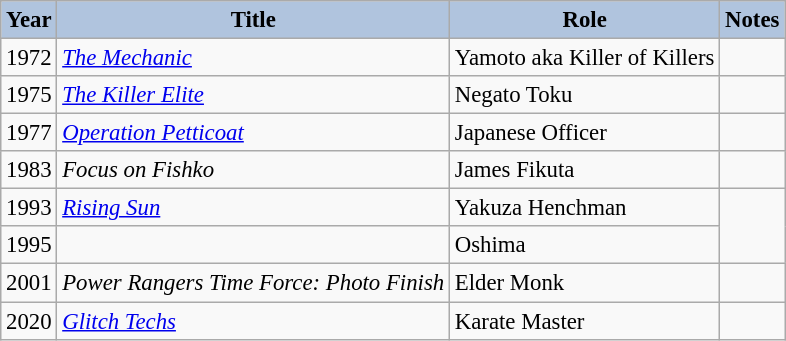<table class="wikitable" style="font-size: 95%;">
<tr>
<th style="background:#B0C4DE;">Year</th>
<th style="background:#B0C4DE;">Title</th>
<th style="background:#B0C4DE;">Role</th>
<th style="background:#B0C4DE;">Notes</th>
</tr>
<tr>
<td>1972</td>
<td><em><a href='#'>The Mechanic</a></em></td>
<td>Yamoto aka Killer of Killers</td>
<td> </td>
</tr>
<tr>
<td>1975</td>
<td><em><a href='#'>The Killer Elite</a></em></td>
<td>Negato Toku</td>
<td> </td>
</tr>
<tr>
<td>1977</td>
<td><em><a href='#'>Operation Petticoat</a></em></td>
<td>Japanese Officer</td>
<td> </td>
</tr>
<tr>
<td>1983</td>
<td><em>Focus on Fishko</em></td>
<td>James Fikuta</td>
<td></td>
</tr>
<tr>
<td>1993</td>
<td><em><a href='#'>Rising Sun</a></em></td>
<td>Yakuza Henchman</td>
</tr>
<tr>
<td>1995</td>
<td><em></em></td>
<td>Oshima</td>
</tr>
<tr>
<td>2001</td>
<td><em>Power Rangers Time Force: Photo Finish</em></td>
<td>Elder Monk</td>
<td></td>
</tr>
<tr>
<td>2020</td>
<td><em><a href='#'>Glitch Techs</a></em></td>
<td>Karate Master</td>
<td></td>
</tr>
</table>
